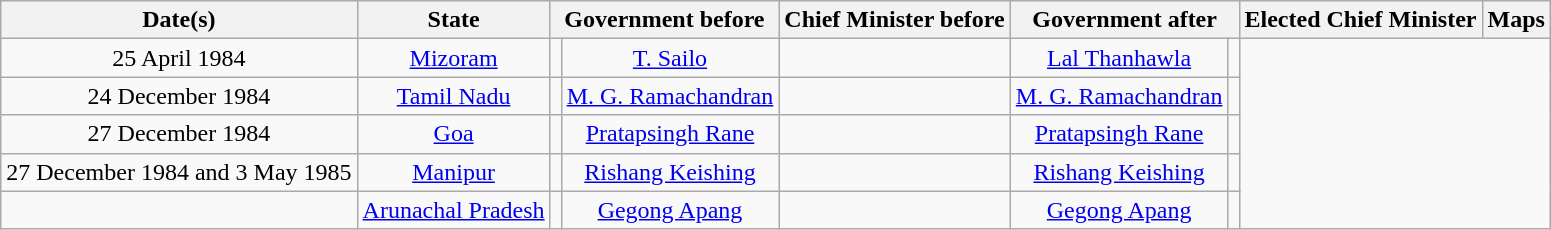<table class="wikitable" style="text-align:center;">
<tr>
<th>Date(s)</th>
<th>State</th>
<th colspan="2">Government before</th>
<th>Chief Minister before</th>
<th colspan="2">Government after</th>
<th>Elected Chief Minister</th>
<th>Maps</th>
</tr>
<tr>
<td>25 April 1984</td>
<td><a href='#'>Mizoram</a></td>
<td></td>
<td><a href='#'>T. Sailo</a></td>
<td></td>
<td><a href='#'>Lal Thanhawla</a></td>
<td></td>
</tr>
<tr>
<td>24 December 1984</td>
<td><a href='#'>Tamil Nadu</a></td>
<td></td>
<td><a href='#'>M. G. Ramachandran</a></td>
<td></td>
<td><a href='#'>M. G. Ramachandran</a></td>
<td></td>
</tr>
<tr>
<td>27 December 1984</td>
<td><a href='#'>Goa</a></td>
<td></td>
<td><a href='#'>Pratapsingh Rane</a></td>
<td></td>
<td><a href='#'>Pratapsingh Rane</a></td>
<td></td>
</tr>
<tr>
<td>27 December 1984 and 3 May 1985</td>
<td><a href='#'>Manipur</a></td>
<td></td>
<td><a href='#'>Rishang Keishing</a></td>
<td></td>
<td><a href='#'>Rishang Keishing</a></td>
<td></td>
</tr>
<tr>
<td></td>
<td><a href='#'>Arunachal Pradesh</a></td>
<td></td>
<td><a href='#'>Gegong Apang</a></td>
<td></td>
<td><a href='#'>Gegong Apang</a></td>
<td></td>
</tr>
</table>
